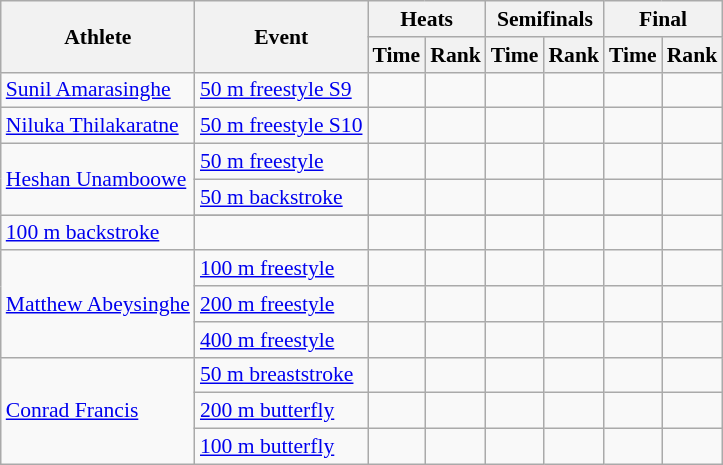<table class=wikitable style="font-size:90%">
<tr>
<th rowspan="2">Athlete</th>
<th rowspan="2">Event</th>
<th colspan="2">Heats</th>
<th colspan="2">Semifinals</th>
<th colspan="2">Final</th>
</tr>
<tr>
<th>Time</th>
<th>Rank</th>
<th>Time</th>
<th>Rank</th>
<th>Time</th>
<th>Rank</th>
</tr>
<tr>
<td><a href='#'>Sunil Amarasinghe</a></td>
<td><a href='#'>50 m freestyle S9</a></td>
<td align=center></td>
<td align=center></td>
<td align=center></td>
<td align=center></td>
<td align=center></td>
<td align=center></td>
</tr>
<tr>
<td><a href='#'>Niluka Thilakaratne</a></td>
<td><a href='#'>50 m freestyle S10</a></td>
<td align=center></td>
<td align=center></td>
<td align=center></td>
<td align=center></td>
<td align=center></td>
<td align=center></td>
</tr>
<tr>
<td rowspan="3"><a href='#'>Heshan Unamboowe</a></td>
<td><a href='#'>50 m freestyle</a></td>
<td align=center></td>
<td align=center></td>
<td align=center></td>
<td align=center></td>
<td align=center></td>
<td align=center></td>
</tr>
<tr>
<td><a href='#'>50 m backstroke</a></td>
<td align=center></td>
<td align=center></td>
<td align=center></td>
<td align=center></td>
<td align=center></td>
<td align=center></td>
</tr>
<tr>
</tr>
<tr>
<td><a href='#'>100 m backstroke</a></td>
<td align=center></td>
<td align=center></td>
<td align=center></td>
<td align=center></td>
<td align=center></td>
<td align=center></td>
</tr>
<tr>
<td rowspan="3"><a href='#'>Matthew Abeysinghe</a></td>
<td><a href='#'>100 m freestyle</a></td>
<td align=center></td>
<td align=center></td>
<td align=center></td>
<td align=center></td>
<td align=center></td>
<td align=center></td>
</tr>
<tr>
<td><a href='#'>200 m freestyle</a></td>
<td align=center></td>
<td align=center></td>
<td align=center></td>
<td align=center></td>
<td align=center></td>
<td align=center></td>
</tr>
<tr>
<td><a href='#'>400 m freestyle</a></td>
<td align=center></td>
<td align=center></td>
<td align=center></td>
<td align=center></td>
<td align=center></td>
<td align=center></td>
</tr>
<tr>
<td rowspan="3"><a href='#'>Conrad Francis</a></td>
<td><a href='#'>50 m breaststroke</a></td>
<td align=center></td>
<td align=center></td>
<td align=center></td>
<td align=center></td>
<td align=center></td>
<td align=center></td>
</tr>
<tr>
<td><a href='#'>200 m butterfly</a></td>
<td align=center></td>
<td align=center></td>
<td align=center></td>
<td align=center></td>
<td align=center></td>
<td align=center></td>
</tr>
<tr>
<td><a href='#'>100 m butterfly</a></td>
<td align=center></td>
<td align=center></td>
<td align=center></td>
<td align=center></td>
<td align=center></td>
<td align=center></td>
</tr>
</table>
